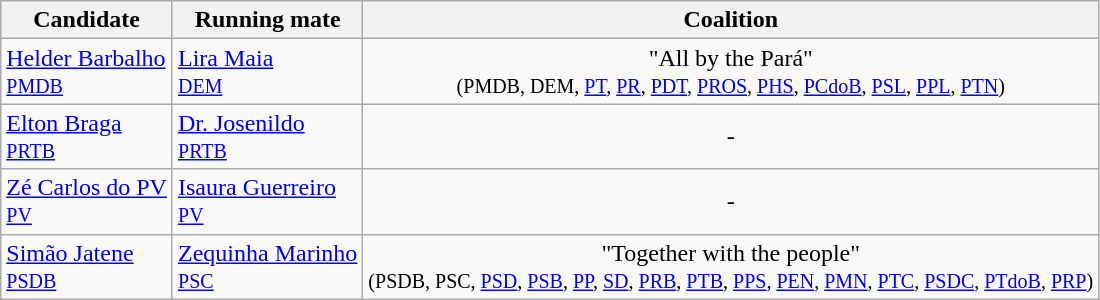<table class="sortable wikitable">
<tr style="background:#ececec; vertical-align:top;">
<th>Candidate</th>
<th>Running mate</th>
<th>Coalition</th>
</tr>
<tr>
<td><a href='#'>Helder Barbalho</a><br><small><a href='#'>PMDB</a></small></td>
<td><a href='#'>Lira Maia</a><br><small><a href='#'>DEM</a></small></td>
<td style="text-align:center;">"All by the Pará"<br><small>(PMDB, DEM, <a href='#'>PT</a>, <a href='#'>PR</a>, <a href='#'>PDT</a>, <a href='#'>PROS</a>, <a href='#'>PHS</a>, <a href='#'>PCdoB</a>, <a href='#'>PSL</a>, <a href='#'>PPL</a>, <a href='#'>PTN</a>)</small></td>
</tr>
<tr>
<td><a href='#'>Elton Braga</a><br><small><a href='#'>PRTB</a></small></td>
<td><a href='#'>Dr. Josenildo</a><br><small><a href='#'>PRTB</a></small></td>
<td style="text-align:center;">-</td>
</tr>
<tr>
<td><a href='#'>Zé Carlos do PV</a><br><small><a href='#'>PV</a></small></td>
<td><a href='#'>Isaura Guerreiro</a><br><small><a href='#'>PV</a></small></td>
<td style="text-align:center;">-</td>
</tr>
<tr>
<td><a href='#'>Simão Jatene</a><br><small><a href='#'>PSDB</a></small></td>
<td><a href='#'>Zequinha Marinho</a><br><small><a href='#'>PSC</a></small></td>
<td style="text-align:center;">"Together with the people"<br><small>(PSDB, PSC, <a href='#'>PSD</a>, <a href='#'>PSB</a>, <a href='#'>PP</a>, <a href='#'>SD</a>, <a href='#'>PRB</a>, <a href='#'>PTB</a>, <a href='#'>PPS</a>, <a href='#'>PEN</a>, <a href='#'>PMN</a>, <a href='#'>PTC</a>, <a href='#'>PSDC</a>, <a href='#'>PTdoB</a>, <a href='#'>PRP</a>)</small></td>
</tr>
</table>
